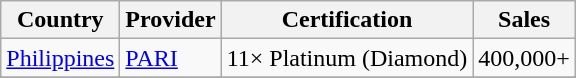<table class="wikitable">
<tr>
<th>Country</th>
<th>Provider</th>
<th>Certification</th>
<th>Sales</th>
</tr>
<tr>
<td><a href='#'>Philippines</a></td>
<td><a href='#'>PARI</a></td>
<td>11× Platinum (Diamond)</td>
<td>400,000+</td>
</tr>
<tr>
</tr>
</table>
